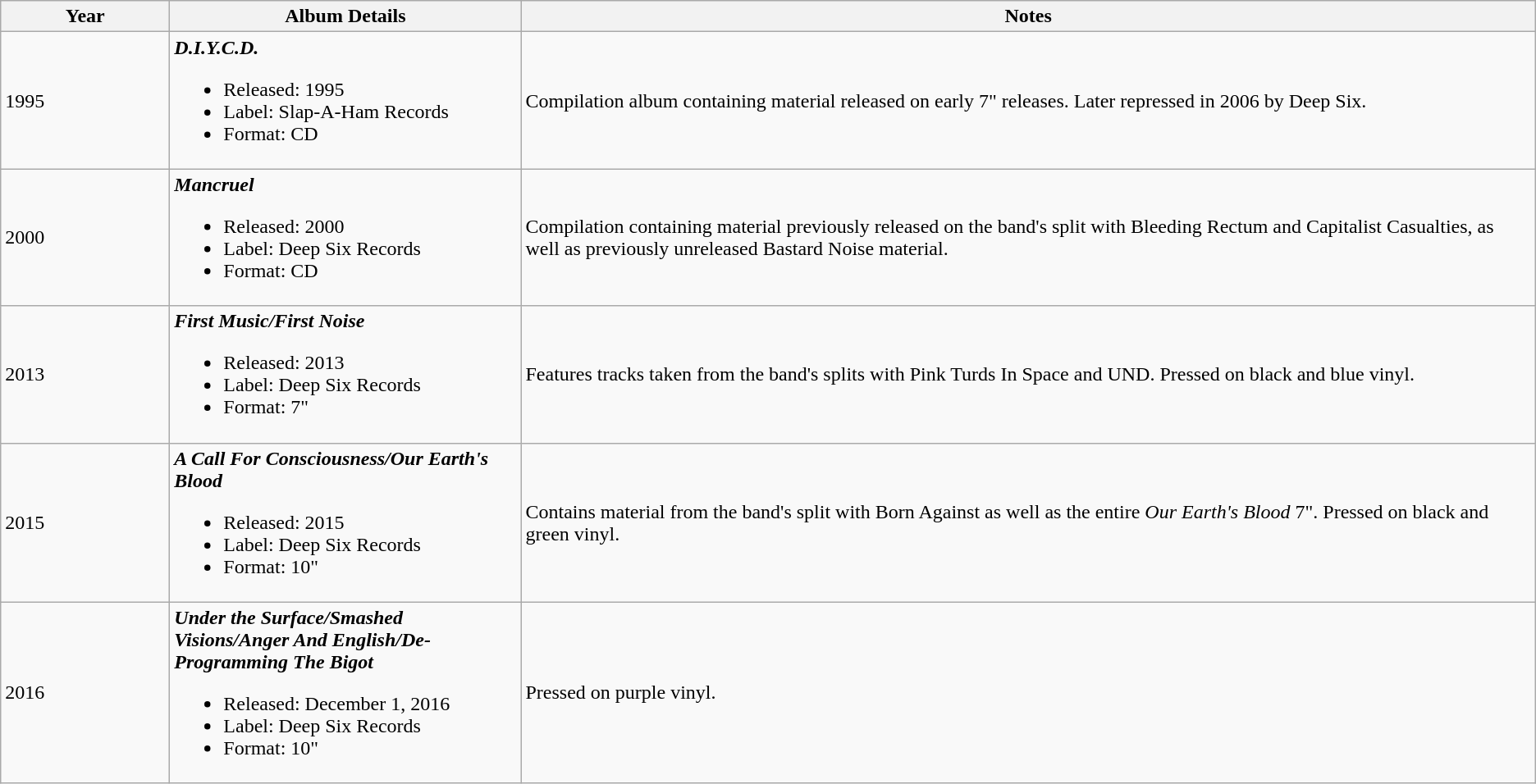<table class ="wikitable">
<tr>
<th style="width: 5%">Year</th>
<th style="width:10%">Album Details</th>
<th style="width:30%">Notes</th>
</tr>
<tr>
<td>1995</td>
<td><strong><em>D.I.Y.C.D.</em></strong><br><ul><li>Released: 1995</li><li>Label: Slap-A-Ham Records</li><li>Format: CD</li></ul></td>
<td>Compilation album containing material released on early 7" releases. Later repressed in 2006 by Deep Six.</td>
</tr>
<tr>
<td>2000</td>
<td><strong><em>Mancruel</em></strong><br><ul><li>Released: 2000</li><li>Label: Deep Six Records</li><li>Format: CD</li></ul></td>
<td>Compilation containing material previously released on the band's split with Bleeding Rectum and Capitalist Casualties, as well as previously unreleased Bastard Noise material.</td>
</tr>
<tr>
<td>2013</td>
<td><strong><em>First Music/First Noise</em></strong><br><ul><li>Released: 2013</li><li>Label: Deep Six Records</li><li>Format: 7"</li></ul></td>
<td>Features tracks taken from the band's splits with Pink Turds In Space and UND. Pressed on black and blue vinyl.</td>
</tr>
<tr>
<td>2015</td>
<td><strong><em>A Call For Consciousness/Our Earth's Blood</em></strong><br><ul><li>Released: 2015</li><li>Label: Deep Six Records</li><li>Format: 10"</li></ul></td>
<td>Contains material from the band's split with Born Against as well as the entire <em>Our Earth's Blood</em> 7". Pressed on black and green vinyl.</td>
</tr>
<tr>
<td>2016</td>
<td><strong><em>Under the Surface/Smashed Visions/Anger And English/De-Programming The Bigot</em></strong><br><ul><li>Released: December 1, 2016</li><li>Label: Deep Six Records</li><li>Format: 10"</li></ul></td>
<td>Pressed on purple vinyl.</td>
</tr>
</table>
